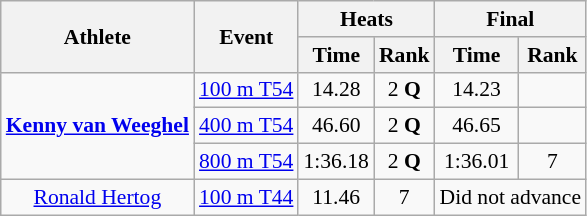<table class=wikitable style="font-size:90%">
<tr>
<th rowspan=2>Athlete</th>
<th rowspan=2>Event</th>
<th colspan=2>Heats</th>
<th colspan=2>Final</th>
</tr>
<tr>
<th>Time</th>
<th>Rank</th>
<th>Time</th>
<th>Rank</th>
</tr>
<tr>
<td align=center rowspan=3><strong><a href='#'>Kenny van Weeghel</a></strong></td>
<td><a href='#'>100 m T54</a></td>
<td align=center>14.28</td>
<td align=center>2 <strong>Q</strong></td>
<td align=center>14.23</td>
<td align=center></td>
</tr>
<tr>
<td><a href='#'>400 m T54</a></td>
<td align=center>46.60</td>
<td align=center>2 <strong>Q</strong></td>
<td align=center>46.65</td>
<td align=center></td>
</tr>
<tr>
<td><a href='#'>800 m T54</a></td>
<td align=center>1:36.18</td>
<td align=center>2 <strong>Q</strong></td>
<td align=center>1:36.01</td>
<td align=center>7</td>
</tr>
<tr>
<td align=center><a href='#'>Ronald Hertog</a></td>
<td><a href='#'>100 m T44</a></td>
<td align=center>11.46</td>
<td align=center>7</td>
<td colspan=2 align=center>Did not advance</td>
</tr>
</table>
